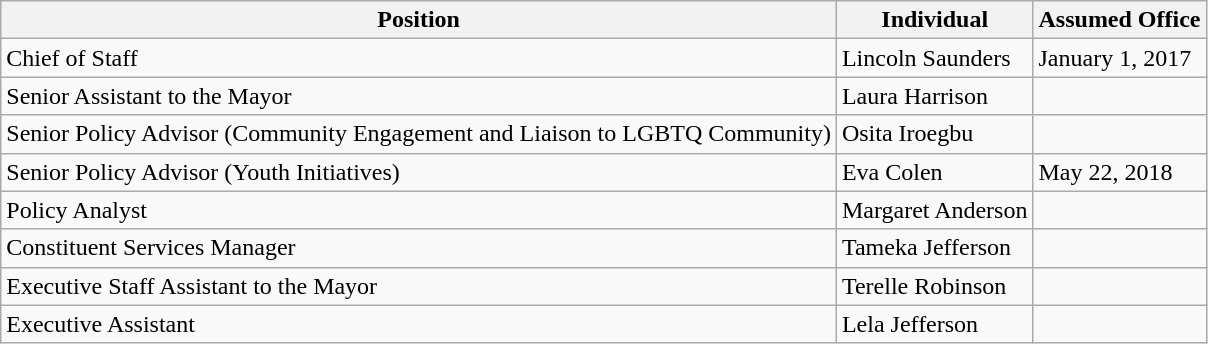<table class="wikitable sortable">
<tr>
<th>Position</th>
<th>Individual</th>
<th>Assumed Office</th>
</tr>
<tr>
<td>Chief of Staff</td>
<td>Lincoln Saunders</td>
<td>January 1, 2017</td>
</tr>
<tr>
<td>Senior Assistant to the Mayor</td>
<td>Laura Harrison</td>
<td></td>
</tr>
<tr>
<td>Senior Policy Advisor (Community Engagement and Liaison to LGBTQ Community)</td>
<td>Osita Iroegbu</td>
<td></td>
</tr>
<tr>
<td>Senior Policy Advisor (Youth Initiatives)</td>
<td>Eva Colen</td>
<td>May 22, 2018</td>
</tr>
<tr>
<td>Policy Analyst</td>
<td>Margaret Anderson</td>
<td></td>
</tr>
<tr>
<td>Constituent Services Manager</td>
<td>Tameka Jefferson</td>
<td></td>
</tr>
<tr>
<td>Executive Staff Assistant to the Mayor</td>
<td>Terelle Robinson</td>
<td></td>
</tr>
<tr>
<td>Executive Assistant</td>
<td>Lela Jefferson</td>
<td></td>
</tr>
</table>
